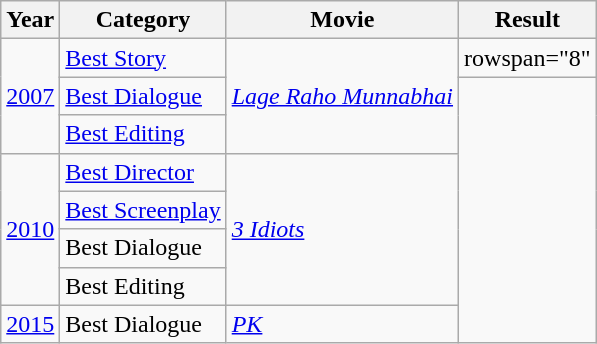<table class="wikitable">
<tr>
<th>Year</th>
<th>Category</th>
<th>Movie</th>
<th>Result</th>
</tr>
<tr>
<td rowspan="3"><a href='#'>2007</a></td>
<td><a href='#'>Best Story</a></td>
<td rowspan="3"><em><a href='#'>Lage Raho Munnabhai</a></em></td>
<td>rowspan="8"</td>
</tr>
<tr>
<td><a href='#'>Best Dialogue</a></td>
</tr>
<tr>
<td><a href='#'>Best Editing</a></td>
</tr>
<tr>
<td rowspan="4"><a href='#'>2010</a></td>
<td><a href='#'>Best Director</a></td>
<td rowspan="4"><em><a href='#'>3 Idiots</a></em></td>
</tr>
<tr>
<td><a href='#'>Best Screenplay</a></td>
</tr>
<tr>
<td>Best Dialogue</td>
</tr>
<tr>
<td>Best Editing</td>
</tr>
<tr>
<td><a href='#'>2015</a></td>
<td>Best Dialogue</td>
<td><em><a href='#'>PK</a></em></td>
</tr>
</table>
